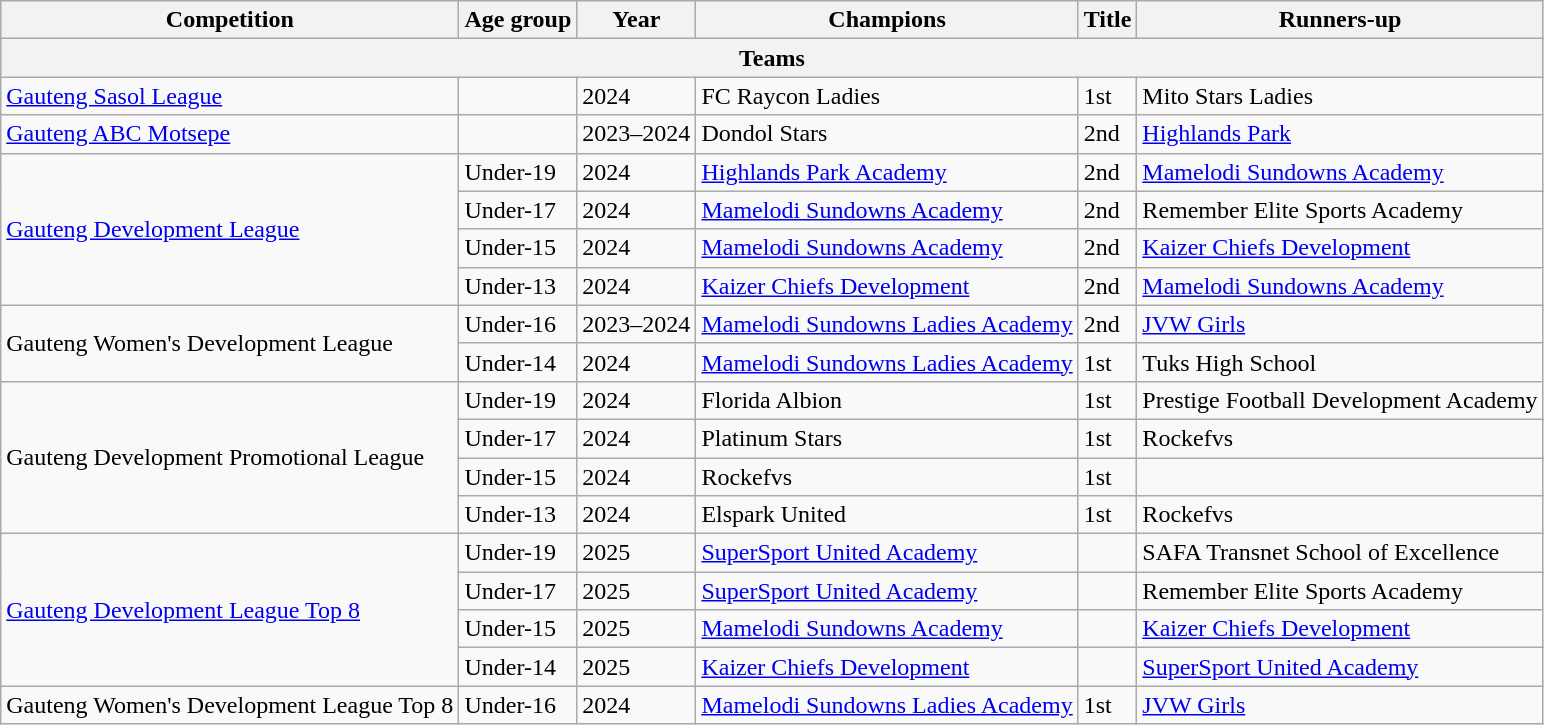<table class="wikitable">
<tr>
<th>Competition</th>
<th>Age group</th>
<th>Year</th>
<th>Champions</th>
<th>Title</th>
<th>Runners-up</th>
</tr>
<tr>
<th colspan=9>Teams</th>
</tr>
<tr>
<td><a href='#'>Gauteng Sasol League</a></td>
<td></td>
<td>2024</td>
<td>FC Raycon Ladies</td>
<td>1st</td>
<td>Mito Stars Ladies</td>
</tr>
<tr>
<td><a href='#'>Gauteng ABC Motsepe</a></td>
<td></td>
<td>2023–2024</td>
<td>Dondol Stars</td>
<td>2nd</td>
<td><a href='#'>Highlands Park</a></td>
</tr>
<tr>
<td rowspan="4"><a href='#'>Gauteng Development League</a></td>
<td>Under-19</td>
<td>2024</td>
<td><a href='#'>Highlands Park Academy</a></td>
<td>2nd</td>
<td><a href='#'>Mamelodi Sundowns Academy</a></td>
</tr>
<tr>
<td>Under-17</td>
<td>2024</td>
<td><a href='#'>Mamelodi Sundowns Academy</a></td>
<td>2nd</td>
<td>Remember Elite Sports Academy</td>
</tr>
<tr>
<td>Under-15</td>
<td>2024</td>
<td><a href='#'>Mamelodi Sundowns Academy</a></td>
<td>2nd</td>
<td><a href='#'>Kaizer Chiefs Development</a></td>
</tr>
<tr>
<td>Under-13</td>
<td>2024</td>
<td><a href='#'>Kaizer Chiefs Development</a></td>
<td>2nd</td>
<td><a href='#'>Mamelodi Sundowns Academy</a></td>
</tr>
<tr>
<td rowspan="2">Gauteng Women's Development League</td>
<td>Under-16</td>
<td>2023–2024</td>
<td><a href='#'>Mamelodi Sundowns Ladies Academy</a></td>
<td>2nd</td>
<td><a href='#'>JVW Girls</a></td>
</tr>
<tr>
<td>Under-14</td>
<td>2024</td>
<td><a href='#'>Mamelodi Sundowns Ladies Academy</a></td>
<td>1st</td>
<td>Tuks High School</td>
</tr>
<tr>
<td rowspan="4">Gauteng Development Promotional League</td>
<td>Under-19</td>
<td>2024</td>
<td>Florida Albion</td>
<td>1st</td>
<td>Prestige Football Development Academy</td>
</tr>
<tr>
<td>Under-17</td>
<td>2024</td>
<td>Platinum Stars</td>
<td>1st</td>
<td>Rockefvs</td>
</tr>
<tr>
<td>Under-15</td>
<td>2024</td>
<td>Rockefvs</td>
<td>1st</td>
<td></td>
</tr>
<tr>
<td>Under-13</td>
<td>2024</td>
<td>Elspark United</td>
<td>1st</td>
<td>Rockefvs</td>
</tr>
<tr>
<td rowspan="4"><a href='#'>Gauteng Development League Top 8</a></td>
<td>Under-19</td>
<td>2025</td>
<td><a href='#'>SuperSport United Academy</a></td>
<td></td>
<td>SAFA Transnet School of Excellence</td>
</tr>
<tr>
<td>Under-17</td>
<td>2025</td>
<td><a href='#'>SuperSport United Academy</a></td>
<td></td>
<td>Remember Elite Sports Academy</td>
</tr>
<tr>
<td>Under-15</td>
<td>2025</td>
<td><a href='#'>Mamelodi Sundowns Academy</a></td>
<td></td>
<td><a href='#'>Kaizer Chiefs Development</a></td>
</tr>
<tr>
<td>Under-14</td>
<td>2025</td>
<td><a href='#'>Kaizer Chiefs Development</a></td>
<td></td>
<td><a href='#'>SuperSport United Academy</a></td>
</tr>
<tr>
<td>Gauteng Women's Development League Top 8</td>
<td>Under-16</td>
<td>2024</td>
<td><a href='#'>Mamelodi Sundowns Ladies Academy</a></td>
<td>1st</td>
<td><a href='#'>JVW Girls</a></td>
</tr>
</table>
